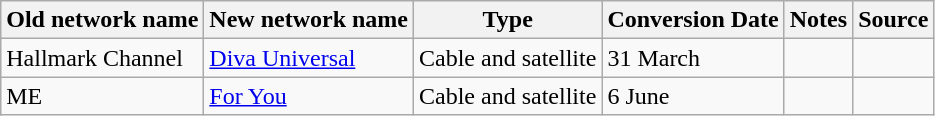<table class="wikitable">
<tr>
<th>Old network name</th>
<th>New network name</th>
<th>Type</th>
<th>Conversion Date</th>
<th>Notes</th>
<th>Source</th>
</tr>
<tr>
<td>Hallmark Channel</td>
<td><a href='#'>Diva Universal</a></td>
<td>Cable and satellite</td>
<td>31 March</td>
<td></td>
<td></td>
</tr>
<tr>
<td>ME</td>
<td><a href='#'>For You</a></td>
<td>Cable and satellite</td>
<td>6 June</td>
<td></td>
<td></td>
</tr>
</table>
